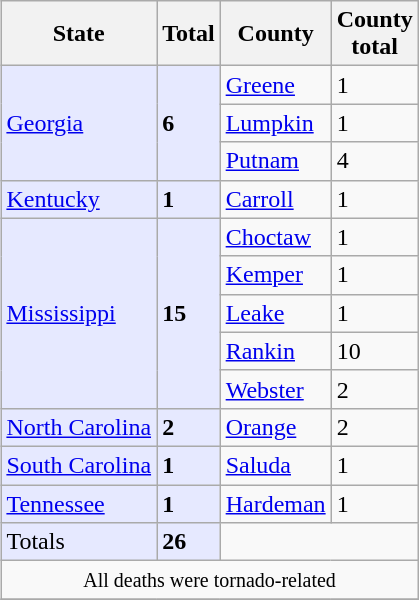<table class="wikitable" style="margin:0 0 0.5em 1em;float:right;">
<tr>
<th><strong>State</strong></th>
<th><strong>Total</strong></th>
<th><strong>County</strong></th>
<th><strong>County<br>total</strong></th>
</tr>
<tr>
<td rowspan=3 bgcolor="#e6e9ff"><a href='#'>Georgia</a></td>
<td rowspan=3 bgcolor="#e6e9ff"><strong>6</strong></td>
<td><a href='#'>Greene</a></td>
<td>1</td>
</tr>
<tr>
<td><a href='#'>Lumpkin</a></td>
<td>1</td>
</tr>
<tr>
<td><a href='#'>Putnam</a></td>
<td>4</td>
</tr>
<tr>
<td rowspan=1 bgcolor="#e6e9ff"><a href='#'>Kentucky</a></td>
<td rowspan=1 bgcolor="#e6e9ff"><strong>1</strong></td>
<td><a href='#'>Carroll</a></td>
<td>1</td>
</tr>
<tr>
<td rowspan=5 bgcolor="#e6e9ff"><a href='#'>Mississippi</a></td>
<td rowspan=5 bgcolor="#e6e9ff"><strong>15</strong></td>
<td><a href='#'>Choctaw</a></td>
<td>1</td>
</tr>
<tr>
<td><a href='#'>Kemper</a></td>
<td>1</td>
</tr>
<tr>
<td><a href='#'>Leake</a></td>
<td>1</td>
</tr>
<tr>
<td><a href='#'>Rankin</a></td>
<td>10</td>
</tr>
<tr>
<td><a href='#'>Webster</a></td>
<td>2</td>
</tr>
<tr>
<td rowspan=1 bgcolor="#e6e9ff"><a href='#'>North Carolina</a></td>
<td rowspan=1 bgcolor="#e6e9ff"><strong>2</strong></td>
<td><a href='#'>Orange</a></td>
<td>2</td>
</tr>
<tr>
<td rowspan=1 bgcolor="#e6e9ff"><a href='#'>South Carolina</a></td>
<td rowspan=1 bgcolor="#e6e9ff"><strong>1</strong></td>
<td><a href='#'>Saluda</a></td>
<td>1</td>
</tr>
<tr>
<td rowspan=1 bgcolor="#e6e9ff"><a href='#'>Tennessee</a></td>
<td rowspan=1 bgcolor="#e6e9ff"><strong>1</strong></td>
<td><a href='#'>Hardeman</a></td>
<td>1</td>
</tr>
<tr>
<td bgcolor="#e6e9ff">Totals</td>
<td bgcolor="#e6e9ff"><strong>26</strong></td>
<td colspan=2></td>
</tr>
<tr>
<td colspan=4 align=center><small>All deaths were tornado-related</small></td>
</tr>
<tr>
</tr>
</table>
